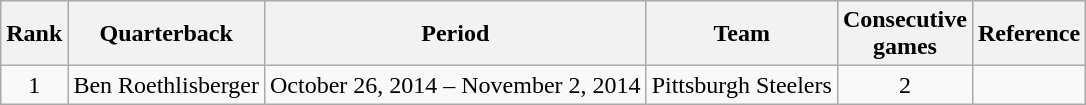<table class="wikitable">
<tr>
<th>Rank</th>
<th>Quarterback</th>
<th>Period</th>
<th>Team</th>
<th>Consecutive<br>games</th>
<th>Reference</th>
</tr>
<tr>
<td style="text-align:center;" rowspan="1">1</td>
<td>Ben Roethlisberger</td>
<td>October 26, 2014 – November 2, 2014</td>
<td>Pittsburgh Steelers</td>
<td style="text-align:center;">2</td>
<td style="text-align:center;"></td>
</tr>
</table>
